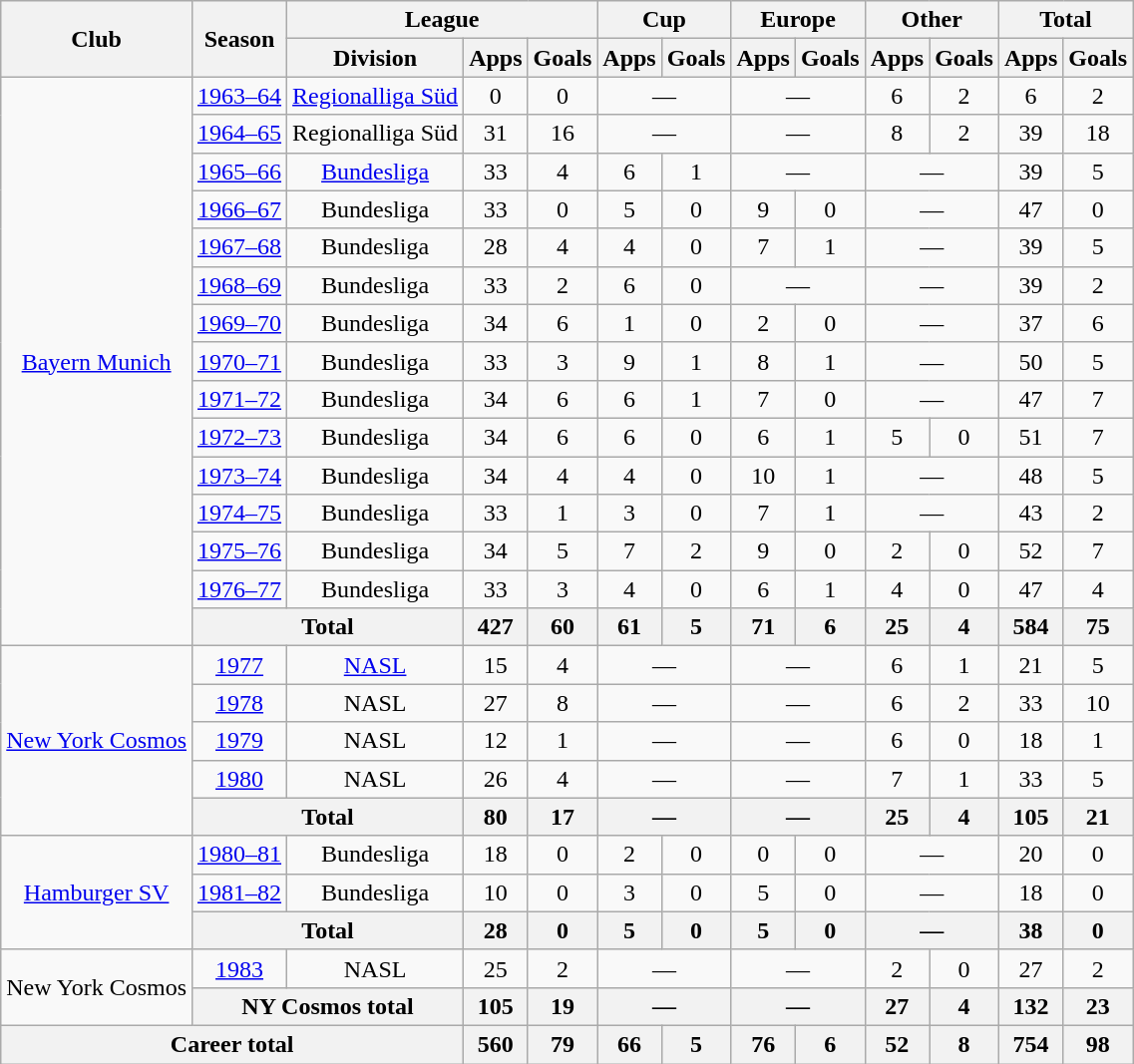<table class="wikitable" style="text-align:center">
<tr>
<th rowspan="2">Club</th>
<th rowspan="2">Season</th>
<th colspan="3">League</th>
<th colspan="2">Cup</th>
<th colspan="2">Europe</th>
<th colspan="2">Other</th>
<th colspan="2">Total</th>
</tr>
<tr>
<th>Division</th>
<th>Apps</th>
<th>Goals</th>
<th>Apps</th>
<th>Goals</th>
<th>Apps</th>
<th>Goals</th>
<th>Apps</th>
<th>Goals</th>
<th>Apps</th>
<th>Goals</th>
</tr>
<tr>
<td rowspan="15"><a href='#'>Bayern Munich</a></td>
<td><a href='#'>1963–64</a></td>
<td><a href='#'>Regionalliga Süd</a></td>
<td>0</td>
<td>0</td>
<td colspan="2">—</td>
<td colspan="2">—</td>
<td>6</td>
<td>2</td>
<td>6</td>
<td>2</td>
</tr>
<tr>
<td><a href='#'>1964–65</a></td>
<td>Regionalliga Süd</td>
<td>31</td>
<td>16</td>
<td colspan="2">—</td>
<td colspan="2">—</td>
<td>8</td>
<td>2</td>
<td>39</td>
<td>18</td>
</tr>
<tr>
<td><a href='#'>1965–66</a></td>
<td><a href='#'>Bundesliga</a></td>
<td>33</td>
<td>4</td>
<td>6</td>
<td>1</td>
<td colspan="2">—</td>
<td colspan="2">—</td>
<td>39</td>
<td>5</td>
</tr>
<tr>
<td><a href='#'>1966–67</a></td>
<td>Bundesliga</td>
<td>33</td>
<td>0</td>
<td>5</td>
<td>0</td>
<td>9</td>
<td>0</td>
<td colspan="2">—</td>
<td>47</td>
<td>0</td>
</tr>
<tr>
<td><a href='#'>1967–68</a></td>
<td>Bundesliga</td>
<td>28</td>
<td>4</td>
<td>4</td>
<td>0</td>
<td>7</td>
<td>1</td>
<td colspan="2">—</td>
<td>39</td>
<td>5</td>
</tr>
<tr>
<td><a href='#'>1968–69</a></td>
<td>Bundesliga</td>
<td>33</td>
<td>2</td>
<td>6</td>
<td>0</td>
<td colspan="2">—</td>
<td colspan="2">—</td>
<td>39</td>
<td>2</td>
</tr>
<tr>
<td><a href='#'>1969–70</a></td>
<td>Bundesliga</td>
<td>34</td>
<td>6</td>
<td>1</td>
<td>0</td>
<td>2</td>
<td>0</td>
<td colspan="2">—</td>
<td>37</td>
<td>6</td>
</tr>
<tr>
<td><a href='#'>1970–71</a></td>
<td>Bundesliga</td>
<td>33</td>
<td>3</td>
<td>9</td>
<td>1</td>
<td>8</td>
<td>1</td>
<td colspan="2">—</td>
<td>50</td>
<td>5</td>
</tr>
<tr>
<td><a href='#'>1971–72</a></td>
<td>Bundesliga</td>
<td>34</td>
<td>6</td>
<td>6</td>
<td>1</td>
<td>7</td>
<td>0</td>
<td colspan="2">—</td>
<td>47</td>
<td>7</td>
</tr>
<tr>
<td><a href='#'>1972–73</a></td>
<td>Bundesliga</td>
<td>34</td>
<td>6</td>
<td>6</td>
<td>0</td>
<td>6</td>
<td>1</td>
<td>5</td>
<td>0</td>
<td>51</td>
<td>7</td>
</tr>
<tr>
<td><a href='#'>1973–74</a></td>
<td>Bundesliga</td>
<td>34</td>
<td>4</td>
<td>4</td>
<td>0</td>
<td>10</td>
<td>1</td>
<td colspan="2">—</td>
<td>48</td>
<td>5</td>
</tr>
<tr>
<td><a href='#'>1974–75</a></td>
<td>Bundesliga</td>
<td>33</td>
<td>1</td>
<td>3</td>
<td>0</td>
<td>7</td>
<td>1</td>
<td colspan="2">—</td>
<td>43</td>
<td>2</td>
</tr>
<tr>
<td><a href='#'>1975–76</a></td>
<td>Bundesliga</td>
<td>34</td>
<td>5</td>
<td>7</td>
<td>2</td>
<td>9</td>
<td>0</td>
<td>2</td>
<td>0</td>
<td>52</td>
<td>7</td>
</tr>
<tr>
<td><a href='#'>1976–77</a></td>
<td>Bundesliga</td>
<td>33</td>
<td>3</td>
<td>4</td>
<td>0</td>
<td>6</td>
<td>1</td>
<td>4</td>
<td>0</td>
<td>47</td>
<td>4</td>
</tr>
<tr>
<th colspan="2">Total</th>
<th>427</th>
<th>60</th>
<th>61</th>
<th>5</th>
<th>71</th>
<th>6</th>
<th>25</th>
<th>4</th>
<th>584</th>
<th>75</th>
</tr>
<tr>
<td rowspan="5"><a href='#'>New York Cosmos</a></td>
<td><a href='#'>1977</a></td>
<td><a href='#'>NASL</a></td>
<td>15</td>
<td>4</td>
<td colspan="2">—</td>
<td colspan="2">—</td>
<td>6</td>
<td>1</td>
<td>21</td>
<td>5</td>
</tr>
<tr>
<td><a href='#'>1978</a></td>
<td>NASL</td>
<td>27</td>
<td>8</td>
<td colspan="2">—</td>
<td colspan="2">—</td>
<td>6</td>
<td>2</td>
<td>33</td>
<td>10</td>
</tr>
<tr>
<td><a href='#'>1979</a></td>
<td>NASL</td>
<td>12</td>
<td>1</td>
<td colspan="2">—</td>
<td colspan="2">—</td>
<td>6</td>
<td>0</td>
<td>18</td>
<td>1</td>
</tr>
<tr>
<td><a href='#'>1980</a></td>
<td>NASL</td>
<td>26</td>
<td>4</td>
<td colspan="2">—</td>
<td colspan="2">—</td>
<td>7</td>
<td>1</td>
<td>33</td>
<td>5</td>
</tr>
<tr>
<th colspan="2">Total</th>
<th>80</th>
<th>17</th>
<th colspan="2">—</th>
<th colspan="2">—</th>
<th>25</th>
<th>4</th>
<th>105</th>
<th>21</th>
</tr>
<tr>
<td rowspan="3"><a href='#'>Hamburger SV</a></td>
<td><a href='#'>1980–81</a></td>
<td>Bundesliga</td>
<td>18</td>
<td>0</td>
<td>2</td>
<td>0</td>
<td>0</td>
<td>0</td>
<td colspan="2">—</td>
<td>20</td>
<td>0</td>
</tr>
<tr>
<td><a href='#'>1981–82</a></td>
<td>Bundesliga</td>
<td>10</td>
<td>0</td>
<td>3</td>
<td>0</td>
<td>5</td>
<td>0</td>
<td colspan="2">—</td>
<td>18</td>
<td>0</td>
</tr>
<tr>
<th colspan="2">Total</th>
<th>28</th>
<th>0</th>
<th>5</th>
<th>0</th>
<th>5</th>
<th>0</th>
<th colspan="2">—</th>
<th>38</th>
<th>0</th>
</tr>
<tr>
<td rowspan="2">New York Cosmos</td>
<td><a href='#'>1983</a></td>
<td>NASL</td>
<td>25</td>
<td>2</td>
<td colspan="2">—</td>
<td colspan="2">—</td>
<td>2</td>
<td>0</td>
<td>27</td>
<td>2</td>
</tr>
<tr>
<th colspan="2">NY Cosmos total</th>
<th>105</th>
<th>19</th>
<th colspan="2">—</th>
<th colspan="2">—</th>
<th>27</th>
<th>4</th>
<th>132</th>
<th>23</th>
</tr>
<tr>
<th colspan="3">Career total</th>
<th>560</th>
<th>79</th>
<th>66</th>
<th>5</th>
<th>76</th>
<th>6</th>
<th>52</th>
<th>8</th>
<th>754</th>
<th>98</th>
</tr>
</table>
